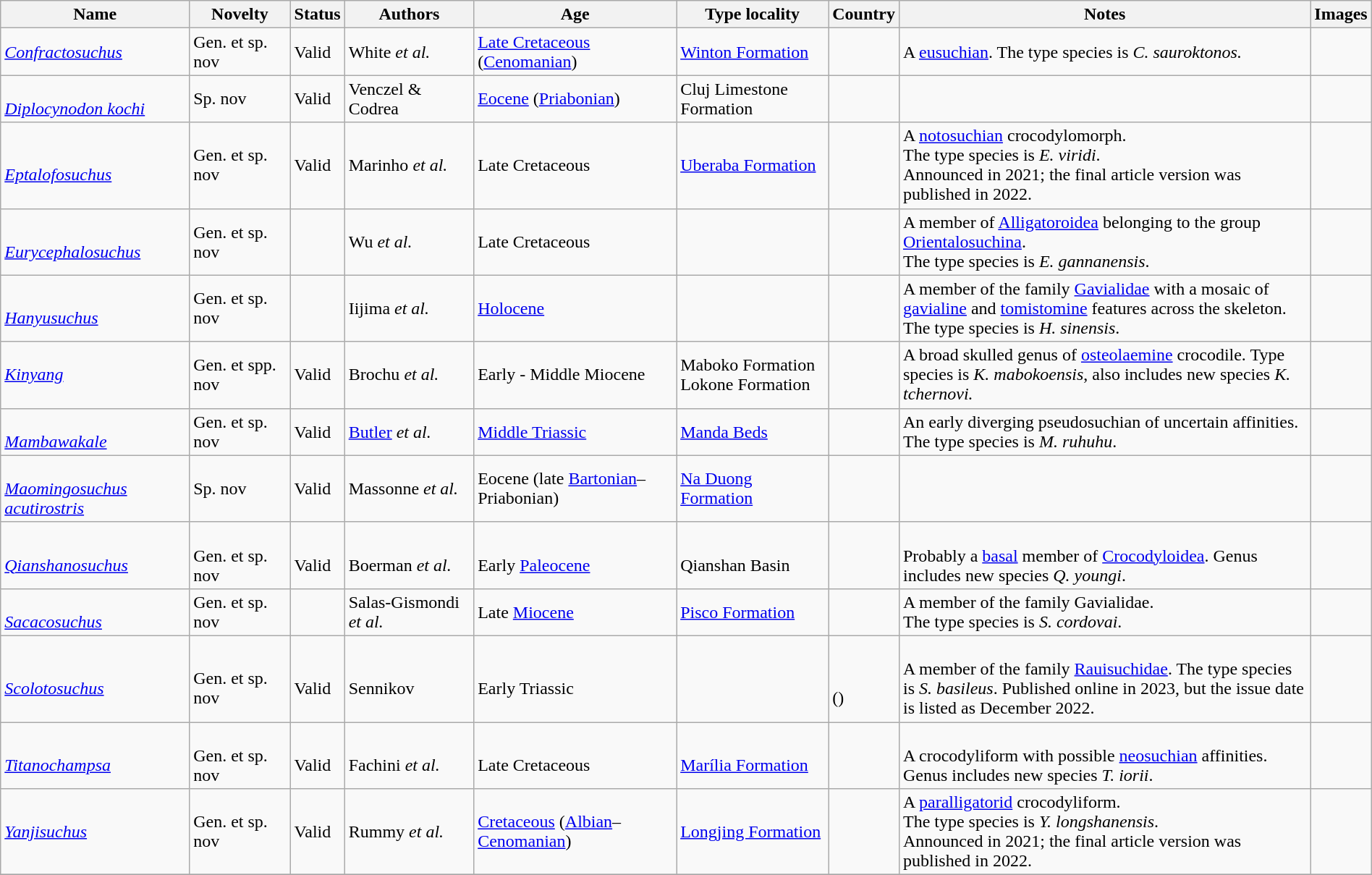<table class="wikitable sortable" align="center" width="100%">
<tr>
<th>Name</th>
<th>Novelty</th>
<th>Status</th>
<th>Authors</th>
<th>Age</th>
<th>Type locality</th>
<th>Country</th>
<th width=30%>Notes</th>
<th>Images</th>
</tr>
<tr>
<td><em><a href='#'>Confractosuchus</a></em></td>
<td>Gen. et sp. nov</td>
<td>Valid</td>
<td>White <em>et al.</em></td>
<td><a href='#'>Late Cretaceous</a> (<a href='#'>Cenomanian</a>)</td>
<td><a href='#'>Winton Formation</a></td>
<td></td>
<td>A <a href='#'>eusuchian</a>. The type species is <em>C. sauroktonos.</em></td>
<td></td>
</tr>
<tr>
<td><br><em><a href='#'>Diplocynodon kochi</a></em></td>
<td>Sp. nov</td>
<td>Valid</td>
<td>Venczel & Codrea</td>
<td><a href='#'>Eocene</a> (<a href='#'>Priabonian</a>)</td>
<td>Cluj Limestone Formation</td>
<td></td>
<td></td>
<td></td>
</tr>
<tr>
<td><br><em><a href='#'>Eptalofosuchus</a></em></td>
<td>Gen. et sp. nov</td>
<td>Valid</td>
<td>Marinho <em>et al.</em></td>
<td>Late Cretaceous</td>
<td><a href='#'>Uberaba Formation</a></td>
<td></td>
<td>A <a href='#'>notosuchian</a> crocodylomorph.<br> The type species is <em>E. viridi</em>.<br> Announced in 2021; the final article version was published in 2022.</td>
<td></td>
</tr>
<tr>
<td><br><em><a href='#'>Eurycephalosuchus</a></em></td>
<td>Gen. et sp. nov</td>
<td></td>
<td>Wu <em>et al.</em></td>
<td>Late Cretaceous</td>
<td></td>
<td></td>
<td>A member of <a href='#'>Alligatoroidea</a> belonging to the group <a href='#'>Orientalosuchina</a>.<br> The type species is <em>E. gannanensis</em>.</td>
<td></td>
</tr>
<tr>
<td><br><em><a href='#'>Hanyusuchus</a></em></td>
<td>Gen. et sp. nov</td>
<td></td>
<td>Iijima <em>et al.</em></td>
<td><a href='#'>Holocene</a></td>
<td></td>
<td></td>
<td>A member of the family <a href='#'>Gavialidae</a> with a mosaic of <a href='#'>gavialine</a> and <a href='#'>tomistomine</a> features across the skeleton.<br> The type species is <em>H. sinensis</em>.</td>
<td></td>
</tr>
<tr>
<td><em><a href='#'>Kinyang</a></em></td>
<td>Gen. et spp. nov</td>
<td>Valid</td>
<td>Brochu <em>et al.</em></td>
<td>Early - Middle Miocene</td>
<td>Maboko Formation<br>Lokone Formation</td>
<td></td>
<td>A broad skulled genus of <a href='#'>osteolaemine</a> crocodile. Type species is <em>K. mabokoensis</em>, also includes new species <em>K. tchernovi.</em></td>
<td></td>
</tr>
<tr>
<td><br><em><a href='#'>Mambawakale</a></em></td>
<td>Gen. et sp. nov</td>
<td>Valid</td>
<td><a href='#'>Butler</a> <em>et al.</em></td>
<td><a href='#'>Middle Triassic</a></td>
<td><a href='#'>Manda Beds</a></td>
<td></td>
<td>An early diverging pseudosuchian of uncertain affinities.<br> The type species is <em>M. ruhuhu</em>.</td>
<td></td>
</tr>
<tr>
<td><br><em><a href='#'>Maomingosuchus acutirostris</a></em></td>
<td>Sp. nov</td>
<td>Valid</td>
<td>Massonne <em>et al.</em></td>
<td>Eocene (late <a href='#'>Bartonian</a>–Priabonian)</td>
<td><a href='#'>Na Duong Formation</a></td>
<td></td>
<td></td>
<td></td>
</tr>
<tr>
<td><br><em><a href='#'>Qianshanosuchus</a></em></td>
<td><br>Gen. et sp. nov</td>
<td><br>Valid</td>
<td><br>Boerman <em>et al.</em></td>
<td><br>Early <a href='#'>Paleocene</a></td>
<td><br>Qianshan Basin</td>
<td><br></td>
<td><br>Probably a <a href='#'>basal</a> member of <a href='#'>Crocodyloidea</a>. Genus includes new species <em>Q. youngi</em>.</td>
<td></td>
</tr>
<tr>
<td><br><em><a href='#'>Sacacosuchus</a></em></td>
<td>Gen. et sp. nov</td>
<td></td>
<td>Salas-Gismondi <em>et al.</em></td>
<td>Late <a href='#'>Miocene</a></td>
<td><a href='#'>Pisco Formation</a></td>
<td></td>
<td>A member of the family Gavialidae.<br> The type species is <em>S. cordovai</em>.</td>
<td></td>
</tr>
<tr>
<td><br><em><a href='#'>Scolotosuchus</a></em></td>
<td><br>Gen. et sp. nov</td>
<td><br>Valid</td>
<td><br>Sennikov</td>
<td><br>Early Triassic</td>
<td></td>
<td><br><br>()</td>
<td><br>A member of the family <a href='#'>Rauisuchidae</a>. The type species is <em>S. basileus</em>. Published online in 2023, but the issue date is listed as December 2022.</td>
<td></td>
</tr>
<tr>
<td><br><em><a href='#'>Titanochampsa</a></em></td>
<td><br>Gen. et sp. nov</td>
<td><br>Valid</td>
<td><br>Fachini <em>et al.</em></td>
<td><br>Late Cretaceous</td>
<td><br><a href='#'>Marília Formation</a></td>
<td><br></td>
<td><br>A crocodyliform with possible <a href='#'>neosuchian</a> affinities. Genus includes new species <em>T. iorii</em>.</td>
<td></td>
</tr>
<tr>
<td><em><a href='#'>Yanjisuchus</a></em></td>
<td>Gen. et sp. nov</td>
<td>Valid</td>
<td>Rummy <em>et al.</em></td>
<td><a href='#'>Cretaceous</a> (<a href='#'>Albian</a>–<a href='#'>Cenomanian</a>)</td>
<td><a href='#'>Longjing Formation</a></td>
<td></td>
<td>A <a href='#'>paralligatorid</a> crocodyliform.<br> The type species is <em>Y. longshanensis</em>.<br> Announced in 2021; the final article version was published in 2022.</td>
<td></td>
</tr>
<tr>
</tr>
</table>
